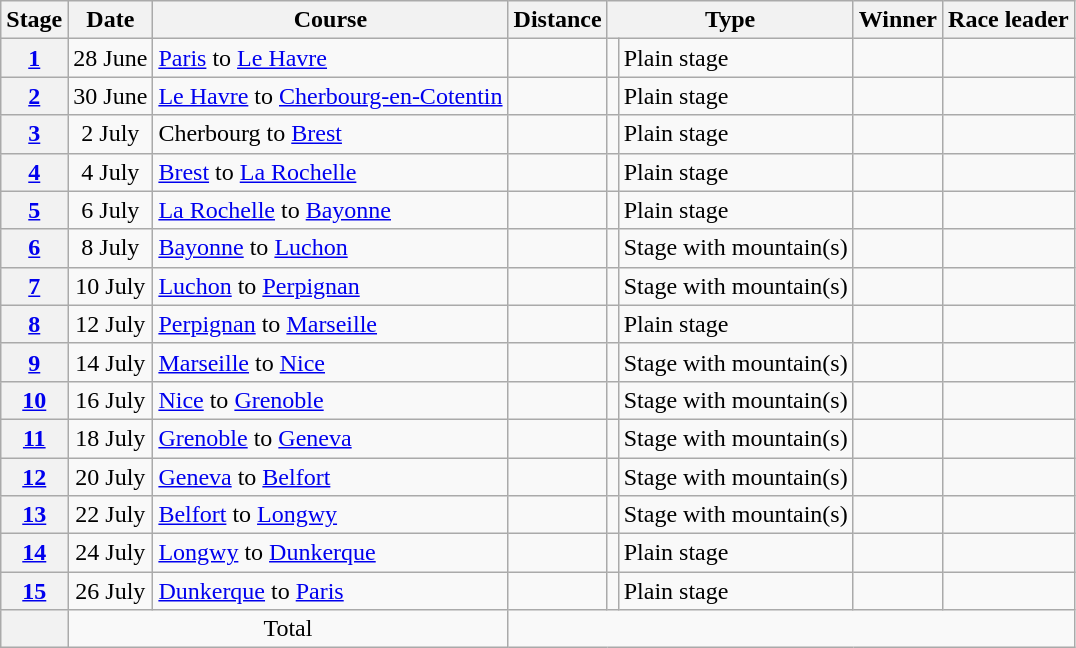<table class="wikitable">
<tr>
<th scope="col">Stage</th>
<th scope="col">Date</th>
<th scope="col">Course</th>
<th scope="col">Distance</th>
<th scope="col" colspan="2">Type</th>
<th scope="col">Winner</th>
<th scope="col">Race leader</th>
</tr>
<tr>
<th scope="row"><a href='#'>1</a></th>
<td style="text-align:center;">28 June</td>
<td><a href='#'>Paris</a> to <a href='#'>Le Havre</a></td>
<td></td>
<td></td>
<td>Plain stage</td>
<td></td>
<td></td>
</tr>
<tr>
<th scope="row"><a href='#'>2</a></th>
<td style="text-align:center;">30 June</td>
<td><a href='#'>Le Havre</a> to <a href='#'>Cherbourg-en-Cotentin</a></td>
<td></td>
<td></td>
<td>Plain stage</td>
<td></td>
<td><br></td>
</tr>
<tr>
<th scope="row"><a href='#'>3</a></th>
<td style="text-align:center;">2 July</td>
<td>Cherbourg to <a href='#'>Brest</a></td>
<td></td>
<td></td>
<td>Plain stage</td>
<td></td>
<td><br></td>
</tr>
<tr>
<th scope="row"><a href='#'>4</a></th>
<td style="text-align:center;">4 July</td>
<td><a href='#'>Brest</a> to <a href='#'>La Rochelle</a></td>
<td></td>
<td></td>
<td>Plain stage</td>
<td></td>
<td><br></td>
</tr>
<tr>
<th scope="row"><a href='#'>5</a></th>
<td style="text-align:center;">6 July</td>
<td><a href='#'>La Rochelle</a> to <a href='#'>Bayonne</a></td>
<td></td>
<td></td>
<td>Plain stage</td>
<td></td>
<td><br> </td>
</tr>
<tr>
<th scope="row"><a href='#'>6</a></th>
<td style="text-align:center;">8 July</td>
<td><a href='#'>Bayonne</a> to <a href='#'>Luchon</a></td>
<td></td>
<td></td>
<td>Stage with mountain(s)</td>
<td></td>
<td></td>
</tr>
<tr>
<th scope="row"><a href='#'>7</a></th>
<td style="text-align:center;">10 July</td>
<td><a href='#'>Luchon</a> to <a href='#'>Perpignan</a></td>
<td></td>
<td></td>
<td>Stage with mountain(s)</td>
<td></td>
<td></td>
</tr>
<tr>
<th scope="row"><a href='#'>8</a></th>
<td style="text-align:center;">12 July</td>
<td><a href='#'>Perpignan</a> to <a href='#'>Marseille</a></td>
<td></td>
<td></td>
<td>Plain stage</td>
<td></td>
<td></td>
</tr>
<tr>
<th scope="row"><a href='#'>9</a></th>
<td style="text-align:center;">14 July</td>
<td><a href='#'>Marseille</a> to <a href='#'>Nice</a></td>
<td></td>
<td></td>
<td>Stage with mountain(s)</td>
<td></td>
<td></td>
</tr>
<tr>
<th scope="row"><a href='#'>10</a></th>
<td style="text-align:center;">16 July</td>
<td><a href='#'>Nice</a> to <a href='#'>Grenoble</a></td>
<td></td>
<td></td>
<td>Stage with mountain(s)</td>
<td></td>
<td></td>
</tr>
<tr>
<th scope="row"><a href='#'>11</a></th>
<td style="text-align:center;">18 July</td>
<td><a href='#'>Grenoble</a> to <a href='#'>Geneva</a></td>
<td></td>
<td></td>
<td>Stage with mountain(s)</td>
<td></td>
<td></td>
</tr>
<tr>
<th scope="row"><a href='#'>12</a></th>
<td style="text-align:center;">20 July</td>
<td><a href='#'>Geneva</a> to <a href='#'>Belfort</a></td>
<td></td>
<td></td>
<td>Stage with mountain(s)</td>
<td></td>
<td></td>
</tr>
<tr>
<th scope="row"><a href='#'>13</a></th>
<td style="text-align:center;">22 July</td>
<td><a href='#'>Belfort</a> to <a href='#'>Longwy</a></td>
<td></td>
<td></td>
<td>Stage with mountain(s)</td>
<td></td>
<td></td>
</tr>
<tr>
<th scope="row"><a href='#'>14</a></th>
<td style="text-align:center;">24 July</td>
<td><a href='#'>Longwy</a> to <a href='#'>Dunkerque</a></td>
<td></td>
<td></td>
<td>Plain stage</td>
<td></td>
<td></td>
</tr>
<tr>
<th scope="row"><a href='#'>15</a></th>
<td style="text-align:center;">26 July</td>
<td><a href='#'>Dunkerque</a> to <a href='#'>Paris</a></td>
<td></td>
<td></td>
<td>Plain stage</td>
<td></td>
<td></td>
</tr>
<tr>
<th scope="row"></th>
<td colspan="2" style="text-align:center">Total</td>
<td colspan="5" style="text-align:center"></td>
</tr>
</table>
